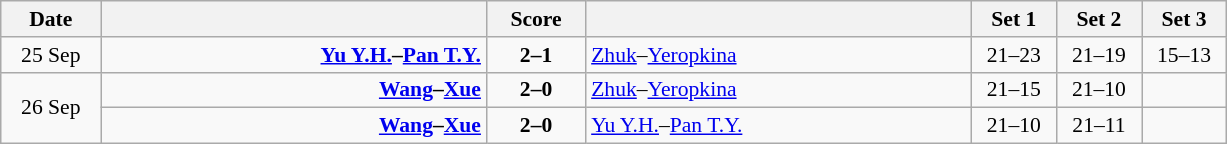<table class="wikitable" style="text-align: center; font-size:90% ">
<tr>
<th width="60">Date</th>
<th align="right" width="250"></th>
<th width="60">Score</th>
<th align="left" width="250"></th>
<th width="50">Set 1</th>
<th width="50">Set 2</th>
<th width="50">Set 3</th>
</tr>
<tr>
<td>25 Sep</td>
<td align=right><strong><a href='#'>Yu Y.H.</a>–<a href='#'>Pan T.Y.</a> </strong></td>
<td align=center><strong>2–1</strong></td>
<td align=left> <a href='#'>Zhuk</a>–<a href='#'>Yeropkina</a></td>
<td>21–23</td>
<td>21–19</td>
<td>15–13</td>
</tr>
<tr>
<td rowspan=2>26 Sep</td>
<td align=right><strong><a href='#'>Wang</a>–<a href='#'>Xue</a> </strong></td>
<td align=center><strong>2–0</strong></td>
<td align=left> <a href='#'>Zhuk</a>–<a href='#'>Yeropkina</a></td>
<td>21–15</td>
<td>21–10</td>
<td></td>
</tr>
<tr>
<td align=right><strong><a href='#'>Wang</a>–<a href='#'>Xue</a> </strong></td>
<td align=center><strong>2–0</strong></td>
<td align=left> <a href='#'>Yu Y.H.</a>–<a href='#'>Pan T.Y.</a></td>
<td>21–10</td>
<td>21–11</td>
<td></td>
</tr>
</table>
